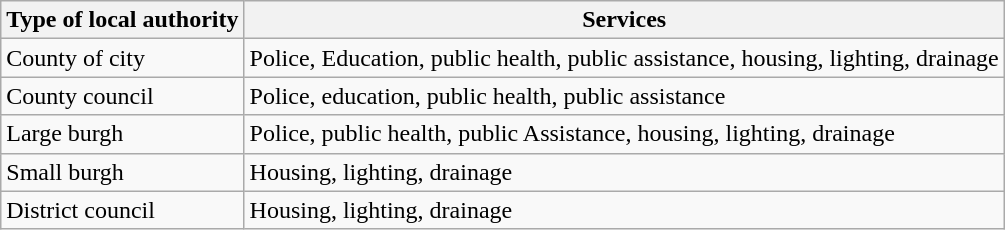<table class="wikitable">
<tr>
<th>Type of local authority</th>
<th>Services</th>
</tr>
<tr>
<td>County of city</td>
<td>Police, Education, public health, public assistance, housing, lighting, drainage</td>
</tr>
<tr>
<td>County council</td>
<td>Police, education, public health, public assistance</td>
</tr>
<tr>
<td>Large burgh</td>
<td>Police, public health, public Assistance, housing, lighting, drainage</td>
</tr>
<tr>
<td>Small burgh</td>
<td>Housing, lighting, drainage</td>
</tr>
<tr>
<td>District council</td>
<td>Housing, lighting, drainage</td>
</tr>
</table>
